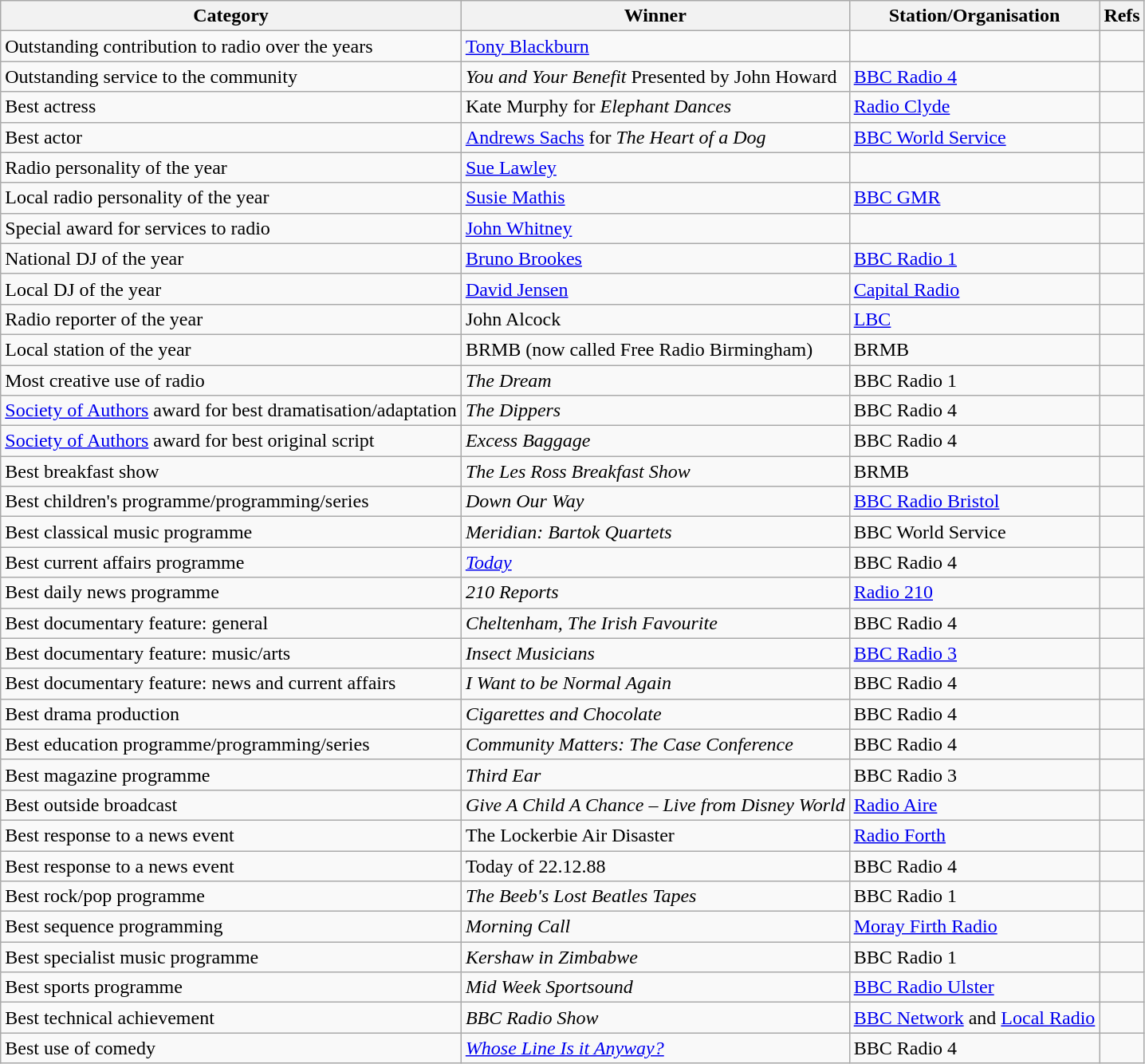<table class="wikitable sortable">
<tr>
<th class=unsortable>Category</th>
<th class=unsortable>Winner</th>
<th>Station/Organisation</th>
<th class=unsortable>Refs</th>
</tr>
<tr>
<td>Outstanding contribution to radio over the years</td>
<td><a href='#'>Tony Blackburn</a></td>
<td></td>
<td></td>
</tr>
<tr>
<td>Outstanding service to the community</td>
<td><em>You and Your Benefit</em> Presented by John Howard</td>
<td><a href='#'>BBC Radio 4</a></td>
<td></td>
</tr>
<tr>
<td>Best actress</td>
<td>Kate Murphy for <em>Elephant Dances</em></td>
<td><a href='#'>Radio Clyde</a></td>
<td></td>
</tr>
<tr>
<td>Best actor</td>
<td><a href='#'>Andrews Sachs</a> for <em>The Heart of a Dog</em></td>
<td><a href='#'>BBC World Service</a></td>
<td></td>
</tr>
<tr>
<td>Radio personality of the year</td>
<td><a href='#'>Sue Lawley</a></td>
<td></td>
<td></td>
</tr>
<tr>
<td>Local radio personality of the year</td>
<td><a href='#'>Susie Mathis</a></td>
<td><a href='#'>BBC GMR</a></td>
<td></td>
</tr>
<tr>
<td>Special award for services to radio</td>
<td><a href='#'>John Whitney</a></td>
<td></td>
<td></td>
</tr>
<tr>
<td>National DJ of the year</td>
<td><a href='#'>Bruno Brookes</a></td>
<td><a href='#'>BBC Radio 1</a></td>
<td></td>
</tr>
<tr>
<td>Local DJ of the year</td>
<td><a href='#'>David Jensen</a></td>
<td><a href='#'>Capital Radio</a></td>
<td></td>
</tr>
<tr>
<td>Radio reporter of the year</td>
<td>John Alcock</td>
<td><a href='#'>LBC</a></td>
<td></td>
</tr>
<tr>
<td>Local station of the year</td>
<td>BRMB (now called Free Radio Birmingham)</td>
<td>BRMB</td>
<td></td>
</tr>
<tr>
<td>Most creative use of radio</td>
<td><em>The Dream</em></td>
<td>BBC Radio 1</td>
<td></td>
</tr>
<tr>
<td><a href='#'>Society of Authors</a> award for best dramatisation/adaptation</td>
<td><em>The Dippers</em></td>
<td>BBC Radio 4</td>
<td></td>
</tr>
<tr>
<td><a href='#'>Society of Authors</a> award for best original script</td>
<td><em>Excess Baggage</em></td>
<td>BBC Radio 4</td>
<td></td>
</tr>
<tr>
<td>Best breakfast show</td>
<td><em>The Les Ross Breakfast Show</em></td>
<td>BRMB</td>
<td></td>
</tr>
<tr>
<td>Best children's programme/programming/series</td>
<td><em>Down Our Way</em></td>
<td><a href='#'>BBC Radio Bristol</a></td>
<td></td>
</tr>
<tr>
<td>Best classical music programme</td>
<td><em>Meridian: Bartok Quartets</em></td>
<td>BBC World Service</td>
<td></td>
</tr>
<tr>
<td>Best current affairs programme</td>
<td><em><a href='#'>Today</a></em></td>
<td>BBC Radio 4</td>
<td></td>
</tr>
<tr>
<td>Best daily news programme</td>
<td><em>210 Reports</em></td>
<td><a href='#'>Radio 210</a></td>
<td></td>
</tr>
<tr>
<td>Best documentary feature: general</td>
<td><em>Cheltenham, The Irish Favourite</em></td>
<td>BBC Radio 4</td>
<td></td>
</tr>
<tr>
<td>Best documentary feature: music/arts</td>
<td><em>Insect Musicians</em></td>
<td><a href='#'>BBC Radio 3</a></td>
<td></td>
</tr>
<tr>
<td>Best documentary feature: news and current affairs</td>
<td><em>I Want to be Normal Again</em></td>
<td>BBC Radio 4</td>
<td></td>
</tr>
<tr>
<td>Best drama production</td>
<td><em>Cigarettes and Chocolate</em></td>
<td>BBC Radio 4</td>
<td></td>
</tr>
<tr>
<td>Best education programme/programming/series</td>
<td><em>Community Matters: The Case Conference</em></td>
<td>BBC Radio 4</td>
<td></td>
</tr>
<tr>
<td>Best magazine programme</td>
<td><em>Third Ear</em></td>
<td>BBC Radio 3</td>
<td></td>
</tr>
<tr>
<td>Best outside broadcast</td>
<td><em>Give A Child A Chance – Live from Disney World</em></td>
<td><a href='#'>Radio Aire</a></td>
<td></td>
</tr>
<tr>
<td>Best response to a news event</td>
<td>The Lockerbie Air Disaster</td>
<td><a href='#'>Radio Forth</a></td>
<td></td>
</tr>
<tr>
<td>Best response to a news event</td>
<td>Today of 22.12.88</td>
<td>BBC Radio 4</td>
<td></td>
</tr>
<tr>
<td>Best rock/pop programme</td>
<td><em>The Beeb's Lost Beatles Tapes</em></td>
<td>BBC Radio 1</td>
<td></td>
</tr>
<tr>
<td>Best sequence programming</td>
<td><em>Morning Call</em></td>
<td><a href='#'>Moray Firth Radio</a></td>
<td></td>
</tr>
<tr>
<td>Best specialist music programme</td>
<td><em>Kershaw in Zimbabwe</em></td>
<td>BBC Radio 1</td>
<td></td>
</tr>
<tr>
<td>Best sports programme</td>
<td><em>Mid Week Sportsound</em></td>
<td><a href='#'>BBC Radio Ulster</a></td>
<td></td>
</tr>
<tr>
<td>Best technical achievement</td>
<td><em>BBC Radio Show</em></td>
<td><a href='#'>BBC Network</a> and <a href='#'>Local Radio</a></td>
<td></td>
</tr>
<tr>
<td>Best use of comedy</td>
<td><em><a href='#'>Whose Line Is it Anyway?</a></em></td>
<td>BBC Radio 4</td>
<td></td>
</tr>
</table>
